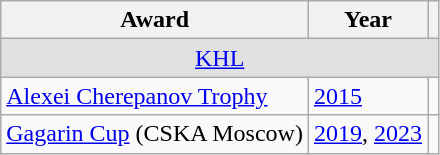<table class="wikitable">
<tr>
<th>Award</th>
<th>Year</th>
<th></th>
</tr>
<tr ALIGN="center" bgcolor="#e0e0e0">
<td colspan="3"><a href='#'>KHL</a></td>
</tr>
<tr>
<td><a href='#'>Alexei Cherepanov Trophy</a></td>
<td><a href='#'>2015</a></td>
<td></td>
</tr>
<tr>
<td><a href='#'>Gagarin Cup</a> (CSKA Moscow)</td>
<td><a href='#'>2019</a>, <a href='#'>2023</a></td>
<td></td>
</tr>
</table>
